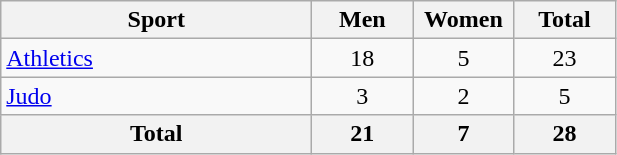<table class="wikitable" style="text-align:center;">
<tr>
<th width=200>Sport</th>
<th width=60>Men</th>
<th width=60>Women</th>
<th width=60>Total</th>
</tr>
<tr>
<td align=left><a href='#'>Athletics</a></td>
<td>18</td>
<td>5</td>
<td>23</td>
</tr>
<tr>
<td align=left><a href='#'>Judo</a></td>
<td>3</td>
<td>2</td>
<td>5</td>
</tr>
<tr>
<th>Total</th>
<th>21</th>
<th>7</th>
<th>28</th>
</tr>
</table>
